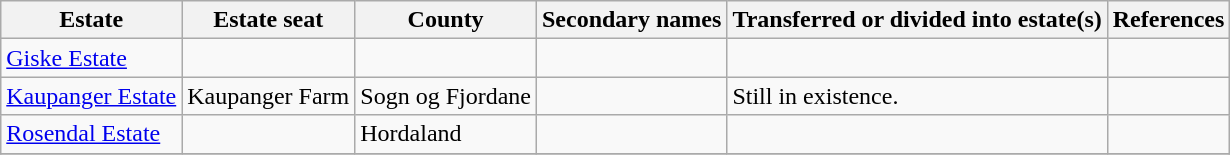<table class="wikitable">
<tr>
<th>Estate</th>
<th>Estate seat</th>
<th>County</th>
<th>Secondary names</th>
<th>Transferred or divided into estate(s)</th>
<th>References</th>
</tr>
<tr>
<td><a href='#'>Giske Estate</a></td>
<td></td>
<td></td>
<td></td>
<td></td>
<td></td>
</tr>
<tr>
<td><a href='#'>Kaupanger Estate</a></td>
<td>Kaupanger Farm</td>
<td>Sogn og Fjordane</td>
<td></td>
<td>Still in existence.</td>
<td></td>
</tr>
<tr>
<td><a href='#'>Rosendal Estate</a></td>
<td></td>
<td>Hordaland</td>
<td></td>
<td></td>
<td></td>
</tr>
<tr>
</tr>
</table>
